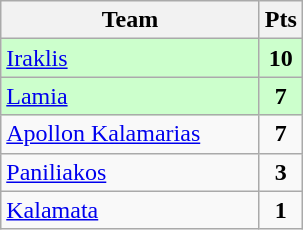<table class="wikitable" style="text-align: center;">
<tr>
<th width=165>Team</th>
<th width=20>Pts</th>
</tr>
<tr bgcolor="#ccffcc">
<td align=left><a href='#'>Iraklis</a></td>
<td><strong>10</strong></td>
</tr>
<tr bgcolor="#ccffcc">
<td align=left><a href='#'>Lamia</a></td>
<td><strong>7</strong></td>
</tr>
<tr>
<td align=left><a href='#'>Apollon Kalamarias</a></td>
<td><strong>7</strong></td>
</tr>
<tr>
<td align=left><a href='#'>Paniliakos</a></td>
<td><strong>3</strong></td>
</tr>
<tr>
<td align=left><a href='#'>Kalamata</a></td>
<td><strong>1</strong></td>
</tr>
</table>
